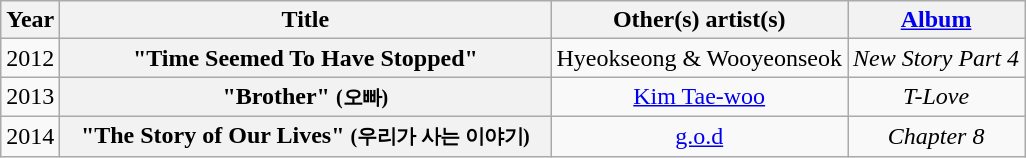<table class="wikitable plainrowheaders" style="text-align:center;" border="1">
<tr>
<th>Year</th>
<th style="width:20em;">Title</th>
<th>Other(s) artist(s)</th>
<th><a href='#'>Album</a></th>
</tr>
<tr>
<td rowspan="1">2012</td>
<th scope="row">"Time Seemed To Have Stopped"</th>
<td>Hyeokseong & Wooyeonseok</td>
<td><em>New Story Part 4</em></td>
</tr>
<tr>
<td rowspan="1">2013</td>
<th scope="row">"Brother" <small>(오빠)</small></th>
<td><a href='#'>Kim Tae-woo</a></td>
<td><em>T-Love</em></td>
</tr>
<tr>
<td rowspan="1">2014</td>
<th scope="row">"The Story of Our Lives" <small>(우리가 사는 이야기)</small></th>
<td><a href='#'>g.o.d</a></td>
<td><em>Chapter 8</em></td>
</tr>
</table>
